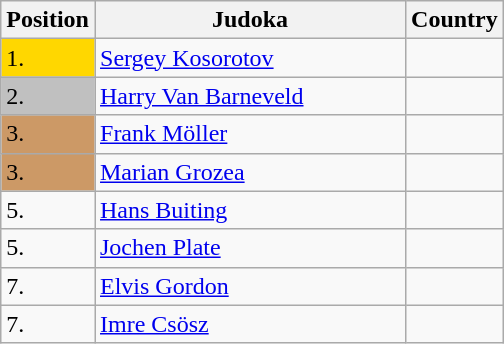<table class=wikitable>
<tr>
<th width=10>Position</th>
<th width=200>Judoka</th>
<th width=10>Country</th>
</tr>
<tr>
<td bgcolor=gold>1.</td>
<td><a href='#'>Sergey Kosorotov</a></td>
<td></td>
</tr>
<tr>
<td bgcolor=silver>2.</td>
<td><a href='#'>Harry Van Barneveld</a></td>
<td></td>
</tr>
<tr>
<td bgcolor=CC9966>3.</td>
<td><a href='#'>Frank Möller</a></td>
<td></td>
</tr>
<tr>
<td bgcolor=CC9966>3.</td>
<td><a href='#'>Marian Grozea</a></td>
<td></td>
</tr>
<tr>
<td>5.</td>
<td><a href='#'>Hans Buiting</a></td>
<td></td>
</tr>
<tr>
<td>5.</td>
<td><a href='#'>Jochen Plate</a></td>
<td></td>
</tr>
<tr>
<td>7.</td>
<td><a href='#'>Elvis Gordon</a></td>
<td></td>
</tr>
<tr>
<td>7.</td>
<td><a href='#'>Imre Csösz</a></td>
<td></td>
</tr>
</table>
